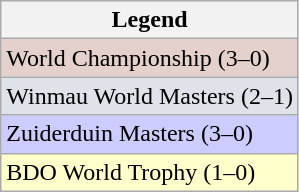<table class="wikitable">
<tr>
<th>Legend</th>
</tr>
<tr style="background:#e5d1cb;">
<td>World Championship (3–0)</td>
</tr>
<tr style="background:#dfe2e9;">
<td>Winmau World Masters (2–1)</td>
</tr>
<tr style="background:#ccf;">
<td>Zuiderduin Masters (3–0)</td>
</tr>
<tr style="background:#ffc;">
<td>BDO World Trophy (1–0)</td>
</tr>
</table>
